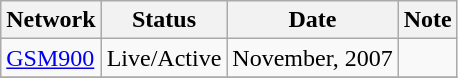<table class="wikitable">
<tr>
<th>Network</th>
<th>Status</th>
<th>Date</th>
<th>Note</th>
</tr>
<tr>
<td><a href='#'>GSM900</a></td>
<td>Live/Active</td>
<td>November, 2007</td>
<td></td>
</tr>
<tr>
</tr>
</table>
